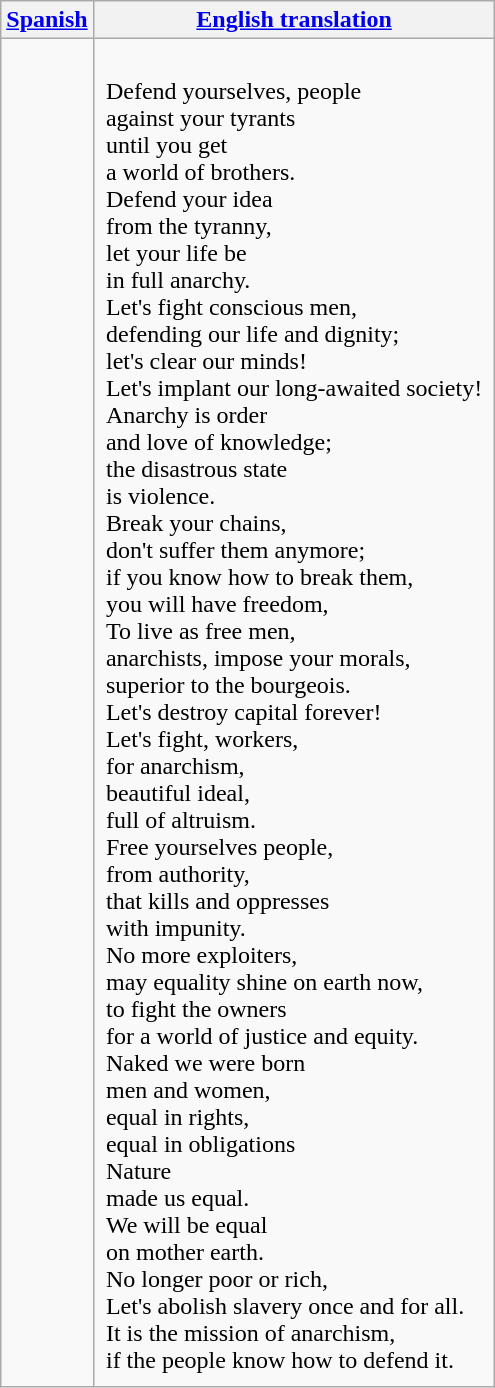<table class="wikitable">
<tr>
<th><a href='#'>Spanish</a></th>
<th><a href='#'>English translation</a></th>
</tr>
<tr style="vertical-align:top; white-space:nowrap;">
<td style="padding:0.5em"><br></td>
<td style="padding:0.5em"><br>Defend yourselves, people<br>
against your tyrants<br>
until you get<br>
a world of brothers.<br>
Defend your idea<br>
from the tyranny,<br>
let your life be<br>
in full anarchy.<br>Let's fight conscious men,<br>
defending our life and dignity;<br>
let's clear our minds!<br>
Let's implant our long-awaited society!<br>Anarchy is order<br>
and love of knowledge;<br>
the disastrous state<br>
is violence.<br>
Break your chains,<br>
don't suffer them anymore;<br>
if you know how to break them,<br>
you will have freedom,<br>To live as free men,<br>
anarchists, impose your morals,<br>
superior to the bourgeois.<br>
Let's destroy capital forever!<br>Let's fight, workers,<br>
for anarchism,<br>
beautiful ideal,<br>
full of altruism.<br>
Free yourselves people,<br>
from authority,<br>
that kills and oppresses<br>
with impunity.<br>No more exploiters,<br>
may equality shine on earth now,<br>
to fight the owners<br>
for a world of justice and equity.<br>Naked we were born<br>
men and women,<br>
equal in rights,<br>
equal in obligations<br>
Nature<br>
made us equal.<br>
We will be equal<br>
on mother earth.<br>No longer poor or rich,<br>
Let's abolish slavery once and for all.<br>
It is the mission of anarchism,<br>
if the people know how to defend it.</td>
</tr>
</table>
